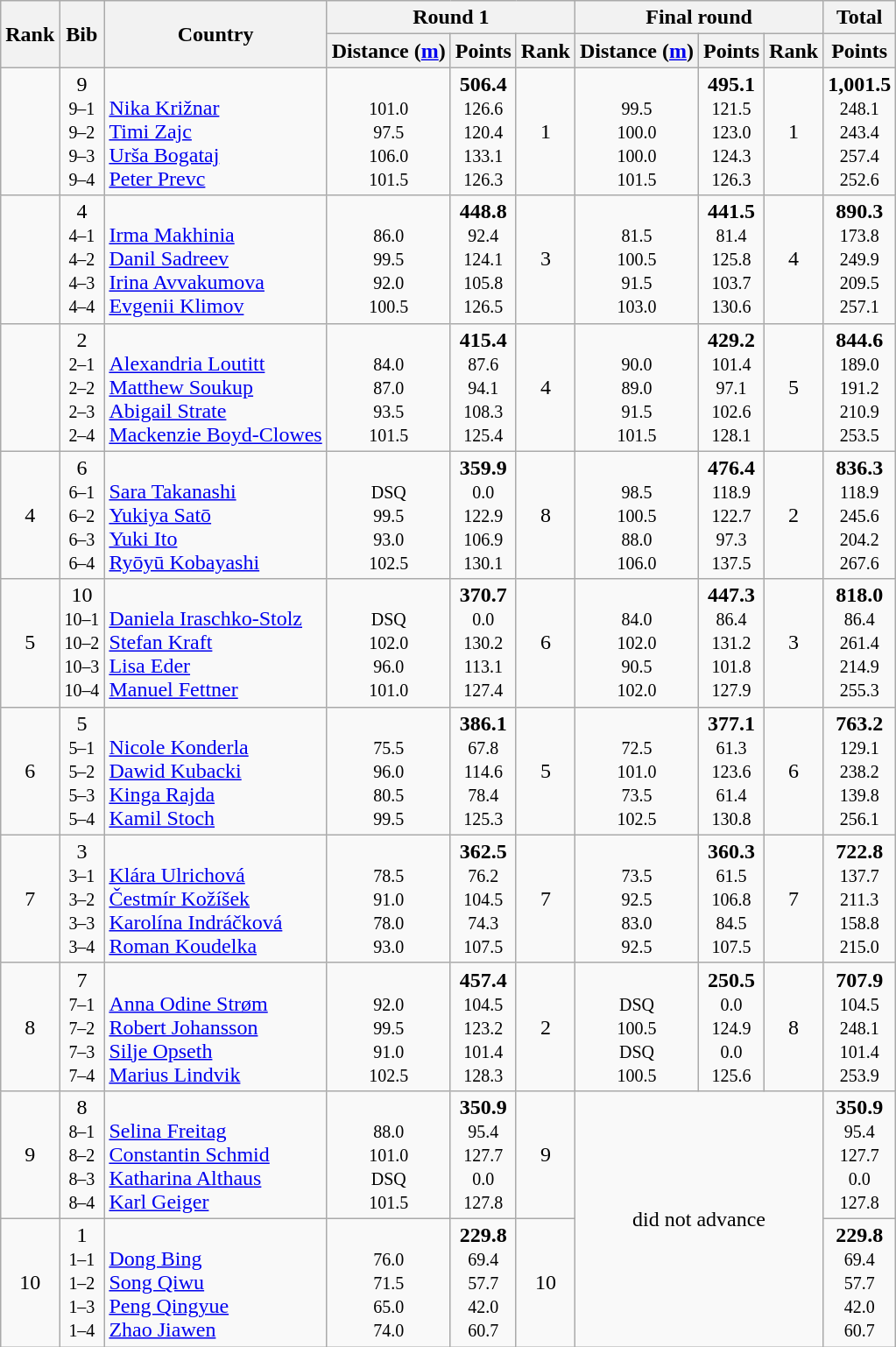<table class="wikitable sortable" style="text-align:center">
<tr>
<th rowspan=2>Rank</th>
<th rowspan=2>Bib</th>
<th rowspan=2>Country</th>
<th colspan=3>Round 1</th>
<th colspan=3>Final round</th>
<th>Total</th>
</tr>
<tr>
<th>Distance (<a href='#'>m</a>)</th>
<th>Points</th>
<th>Rank</th>
<th>Distance (<a href='#'>m</a>)</th>
<th>Points</th>
<th>Rank</th>
<th>Points</th>
</tr>
<tr>
<td></td>
<td>9<br><small> 9–1<br>9–2<br>9–3<br>9–4</small></td>
<td align=left><br><a href='#'>Nika Križnar</a><br><a href='#'>Timi Zajc</a><br><a href='#'>Urša Bogataj</a><br><a href='#'>Peter Prevc</a></td>
<td><br><small>101.0<br>97.5<br>106.0<br>101.5<br></small></td>
<td><strong>506.4</strong><br><small>126.6<br>120.4<br>133.1<br>126.3<br></small></td>
<td>1</td>
<td><br><small>99.5<br>100.0<br>100.0<br>101.5<br></small></td>
<td><strong>495.1</strong><br><small>121.5<br>123.0<br>124.3<br>126.3<br></small></td>
<td>1</td>
<td><strong>1,001.5</strong><br><small>248.1<br>243.4<br>257.4<br>252.6<br></small></td>
</tr>
<tr>
<td></td>
<td>4<br><small> 4–1<br>4–2<br>4–3<br>4–4</small></td>
<td align=left><br><a href='#'>Irma Makhinia</a><br><a href='#'>Danil Sadreev</a><br><a href='#'>Irina Avvakumova</a><br><a href='#'>Evgenii Klimov</a></td>
<td><br><small>86.0<br>99.5<br>92.0<br>100.5<br></small></td>
<td><strong>448.8</strong><br><small>92.4<br>124.1<br>105.8<br>126.5<br></small></td>
<td>3</td>
<td><br><small>81.5<br>100.5<br>91.5<br>103.0<br></small></td>
<td><strong>441.5</strong><br><small>81.4<br>125.8<br>103.7<br>130.6<br></small></td>
<td>4</td>
<td><strong>890.3</strong><br><small>173.8<br>249.9<br>209.5<br>257.1<br></small></td>
</tr>
<tr>
<td></td>
<td>2<br><small> 2–1<br>2–2<br>2–3<br>2–4</small></td>
<td align=left><br><a href='#'>Alexandria Loutitt</a><br><a href='#'>Matthew Soukup</a><br><a href='#'>Abigail Strate</a><br><a href='#'>Mackenzie Boyd-Clowes</a></td>
<td><br><small>84.0<br>87.0<br>93.5<br>101.5<br></small></td>
<td><strong>415.4</strong><br><small>87.6<br>94.1<br>108.3<br>125.4<br></small></td>
<td>4</td>
<td><br><small>90.0<br>89.0<br>91.5<br>101.5<br></small></td>
<td><strong>429.2</strong><br><small>101.4<br>97.1<br>102.6<br>128.1<br></small></td>
<td>5</td>
<td><strong>844.6</strong><br><small>189.0<br>191.2<br>210.9<br>253.5<br></small></td>
</tr>
<tr>
<td>4</td>
<td>6<br><small> 6–1<br>6–2<br>6–3<br>6–4</small></td>
<td align=left><br><a href='#'>Sara Takanashi</a><br><a href='#'>Yukiya Satō</a><br><a href='#'>Yuki Ito</a><br><a href='#'>Ryōyū Kobayashi</a></td>
<td><br><small>DSQ<br>99.5<br>93.0<br>102.5<br></small></td>
<td><strong>359.9</strong><br><small>0.0 <br>122.9<br>106.9<br>130.1<br></small></td>
<td>8</td>
<td><br><small>98.5<br>100.5<br>88.0<br>106.0<br></small></td>
<td><strong>476.4</strong><br><small>118.9<br>122.7<br>97.3<br>137.5<br></small></td>
<td>2</td>
<td><strong>836.3</strong><br><small>118.9<br>245.6<br>204.2<br>267.6<br></small></td>
</tr>
<tr>
<td>5</td>
<td>10<br><small> 10–1<br>10–2<br>10–3<br>10–4</small></td>
<td align=left><br><a href='#'>Daniela Iraschko-Stolz</a><br><a href='#'>Stefan Kraft</a><br><a href='#'>Lisa Eder</a><br><a href='#'>Manuel Fettner</a></td>
<td><br><small>DSQ<br>102.0<br>96.0<br>101.0<br></small></td>
<td><strong>370.7</strong><br><small>0.0 <br>130.2<br>113.1<br>127.4<br></small></td>
<td>6</td>
<td><br><small>84.0<br>102.0<br>90.5<br>102.0<br></small></td>
<td><strong>447.3</strong><br><small>86.4<br>131.2<br>101.8<br>127.9<br></small></td>
<td>3</td>
<td><strong>818.0</strong><br><small>86.4<br>261.4<br>214.9<br>255.3<br></small></td>
</tr>
<tr>
<td>6</td>
<td>5<br><small> 5–1<br>5–2<br>5–3<br>5–4</small></td>
<td align=left><br><a href='#'>Nicole Konderla</a><br><a href='#'>Dawid Kubacki</a><br><a href='#'>Kinga Rajda</a><br><a href='#'>Kamil Stoch</a></td>
<td><br><small>75.5<br>96.0<br>80.5<br>99.5<br></small></td>
<td><strong>386.1</strong><br><small>67.8<br>114.6<br>78.4<br>125.3<br></small></td>
<td>5</td>
<td><br><small>72.5<br>101.0<br>73.5<br>102.5<br></small></td>
<td><strong>377.1</strong><br><small>61.3<br>123.6<br>61.4<br>130.8<br></small></td>
<td>6</td>
<td><strong>763.2</strong><br><small>129.1<br>238.2<br>139.8<br>256.1<br></small></td>
</tr>
<tr>
<td>7</td>
<td>3<br><small> 3–1<br>3–2<br>3–3<br>3–4</small></td>
<td align=left><br><a href='#'>Klára Ulrichová</a><br><a href='#'>Čestmír Kožíšek</a><br><a href='#'>Karolína Indráčková</a><br><a href='#'>Roman Koudelka</a></td>
<td><br><small>78.5<br>91.0<br>78.0<br>93.0<br></small></td>
<td><strong>362.5</strong><br><small>76.2<br>104.5<br>74.3<br>107.5<br></small></td>
<td>7</td>
<td><br><small>73.5<br>92.5<br>83.0<br>92.5<br></small></td>
<td><strong>360.3</strong><br><small>61.5<br>106.8<br>84.5<br>107.5<br></small></td>
<td>7</td>
<td><strong>722.8</strong><br><small>137.7<br>211.3<br>158.8<br>215.0<br></small></td>
</tr>
<tr>
<td>8</td>
<td>7<br><small> 7–1<br>7–2<br>7–3<br>7–4</small></td>
<td align=left><br><a href='#'>Anna Odine Strøm</a><br><a href='#'>Robert Johansson</a><br><a href='#'>Silje Opseth</a><br><a href='#'>Marius Lindvik</a></td>
<td><br><small>92.0<br>99.5<br>91.0<br>102.5<br></small></td>
<td><strong>457.4</strong><br><small>104.5<br>123.2<br>101.4<br>128.3<br></small></td>
<td>2</td>
<td><br><small>DSQ<br>100.5<br>DSQ<br>100.5<br></small></td>
<td><strong>250.5</strong><br><small>0.0 <br>124.9<br>  0.0<br>125.6</small></td>
<td>8</td>
<td><strong>707.9</strong><br><small>104.5<br>248.1<br>101.4<br>253.9<br></small></td>
</tr>
<tr>
<td>9</td>
<td>8<br><small> 8–1<br>8–2<br>8–3<br>8–4</small></td>
<td align=left><br><a href='#'>Selina Freitag</a><br><a href='#'>Constantin Schmid</a><br><a href='#'>Katharina Althaus</a><br><a href='#'>Karl Geiger</a></td>
<td><br><small>88.0<br>101.0<br>DSQ<br>101.5<br></small></td>
<td><strong>350.9</strong><br><small>95.4<br>127.7<br>0.0<br>127.8<br></small></td>
<td>9</td>
<td colspan=3 rowspan=2>did not advance</td>
<td><strong>350.9</strong><br><small>95.4<br>127.7<br>0.0<br>127.8<br></small></td>
</tr>
<tr>
<td>10</td>
<td>1<br><small> 1–1<br>1–2<br>1–3<br>1–4</small></td>
<td align=left><br><a href='#'>Dong Bing</a><br><a href='#'>Song Qiwu</a><br><a href='#'>Peng Qingyue</a><br><a href='#'>Zhao Jiawen</a></td>
<td><br><small>76.0<br>71.5<br>65.0<br>74.0<br></small></td>
<td><strong>229.8</strong><br><small>69.4<br>57.7<br>42.0<br>60.7<br></small></td>
<td>10</td>
<td><strong>229.8</strong><br><small>69.4<br>57.7<br>42.0<br>60.7<br></small></td>
</tr>
</table>
